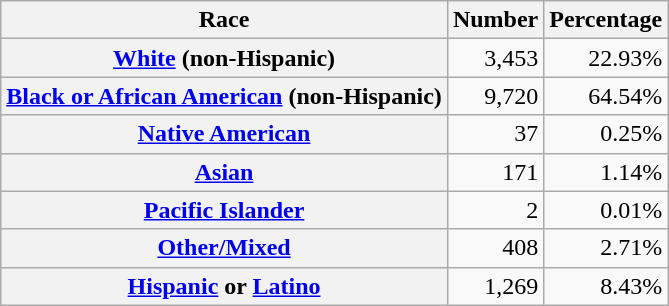<table class="wikitable" style="text-align:right">
<tr>
<th scope="col">Race</th>
<th scope="col">Number</th>
<th scope="col">Percentage</th>
</tr>
<tr>
<th scope="row"><a href='#'>White</a> (non-Hispanic)</th>
<td>3,453</td>
<td>22.93%</td>
</tr>
<tr>
<th scope="row"><a href='#'>Black or African American</a> (non-Hispanic)</th>
<td>9,720</td>
<td>64.54%</td>
</tr>
<tr>
<th scope="row"><a href='#'>Native American</a></th>
<td>37</td>
<td>0.25%</td>
</tr>
<tr>
<th scope="row"><a href='#'>Asian</a></th>
<td>171</td>
<td>1.14%</td>
</tr>
<tr>
<th scope="row"><a href='#'>Pacific Islander</a></th>
<td>2</td>
<td>0.01%</td>
</tr>
<tr>
<th scope="row"><a href='#'>Other/Mixed</a></th>
<td>408</td>
<td>2.71%</td>
</tr>
<tr>
<th scope="row"><a href='#'>Hispanic</a> or <a href='#'>Latino</a></th>
<td>1,269</td>
<td>8.43%</td>
</tr>
</table>
